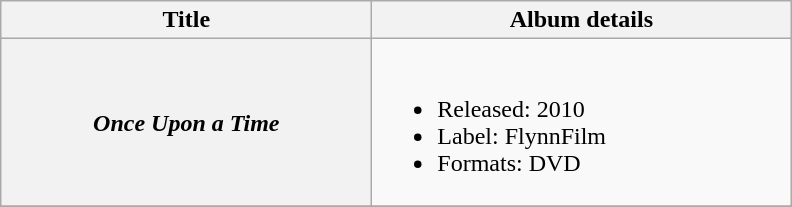<table class="wikitable plainrowheaders" style="text-align:center;">
<tr>
<th rowspan="1" style="width:15em;">Title</th>
<th rowspan="1" style="width:17em;">Album details</th>
</tr>
<tr>
<th scope="row"><em>Once Upon a Time</em></th>
<td align="left"><br><ul><li>Released: 2010</li><li>Label: FlynnFilm</li><li>Formats: DVD</li></ul></td>
</tr>
<tr>
</tr>
</table>
